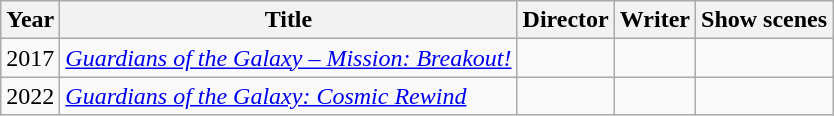<table class="wikitable">
<tr>
<th>Year</th>
<th>Title</th>
<th>Director</th>
<th>Writer</th>
<th>Show scenes</th>
</tr>
<tr>
<td>2017</td>
<td><em><a href='#'>Guardians of the Galaxy – Mission: Breakout!</a></em></td>
<td></td>
<td></td>
<td></td>
</tr>
<tr>
<td>2022</td>
<td><em><a href='#'>Guardians of the Galaxy: Cosmic Rewind</a></em></td>
<td></td>
<td></td>
<td></td>
</tr>
</table>
